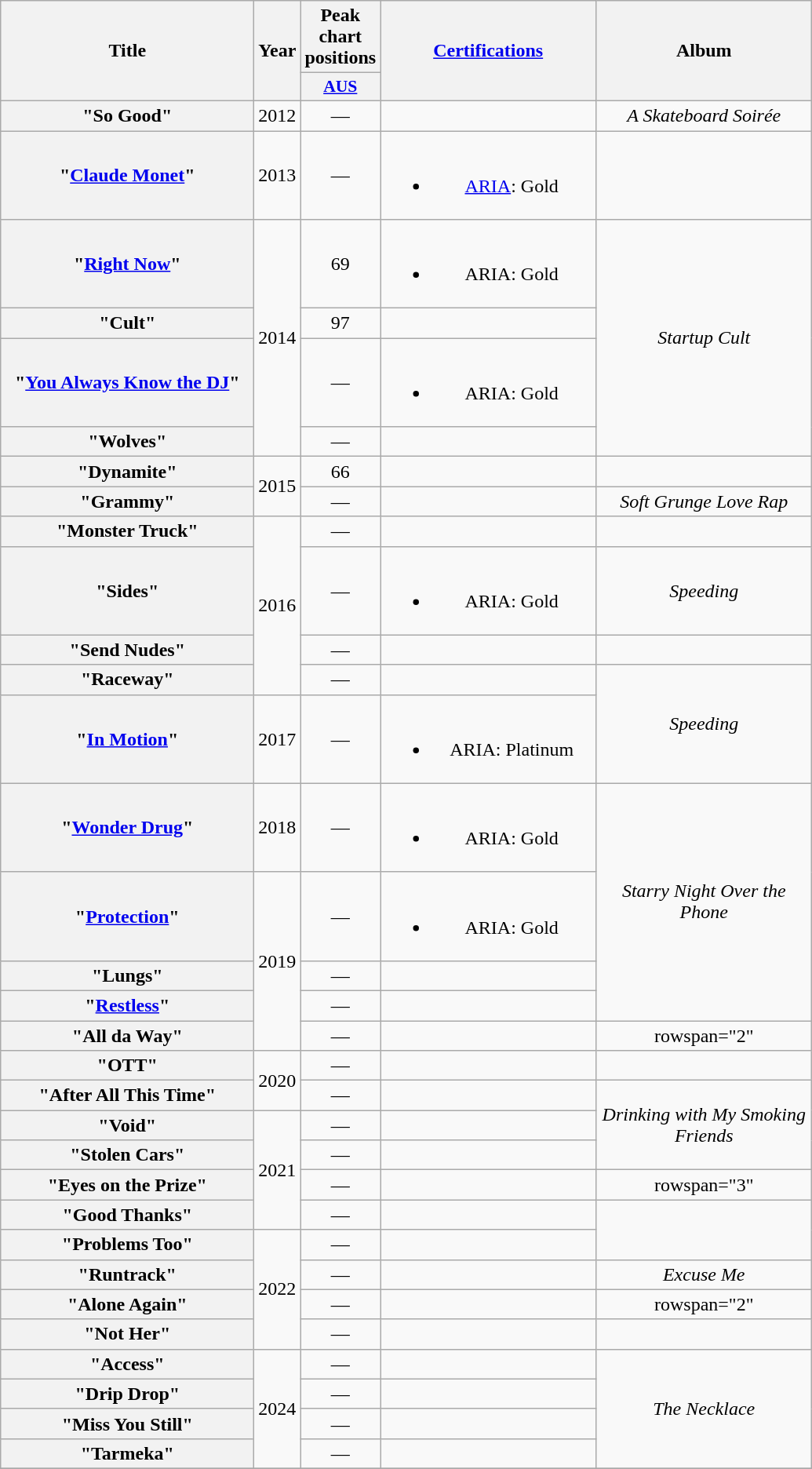<table class="wikitable plainrowheaders" style="text-align:center;">
<tr>
<th scope="col" rowspan="2" style="width:13em;">Title</th>
<th scope="col" rowspan="2" style="width:1em;">Year</th>
<th scope="col" colspan="1">Peak chart positions</th>
<th scope="col" rowspan="2" style="width:11em;"><a href='#'>Certifications</a></th>
<th scope="col" rowspan="2" style="width:11em;">Album</th>
</tr>
<tr>
<th scope="col" style="width:3em;font-size:90%;"><a href='#'>AUS</a><br></th>
</tr>
<tr>
<th scope="row">"So Good"<br></th>
<td>2012</td>
<td>—</td>
<td></td>
<td><em>A Skateboard Soirée</em></td>
</tr>
<tr>
<th scope="row">"<a href='#'>Claude Monet</a>"</th>
<td>2013</td>
<td>—</td>
<td><br><ul><li><a href='#'>ARIA</a>: Gold</li></ul></td>
<td></td>
</tr>
<tr>
<th scope="row">"<a href='#'>Right Now</a>"</th>
<td rowspan="4">2014</td>
<td>69</td>
<td><br><ul><li>ARIA: Gold</li></ul></td>
<td rowspan="4"><em>Startup Cult</em></td>
</tr>
<tr>
<th scope="row">"Cult"</th>
<td>97</td>
<td></td>
</tr>
<tr>
<th scope="row">"<a href='#'>You Always Know the DJ</a>"</th>
<td>—</td>
<td><br><ul><li>ARIA: Gold</li></ul></td>
</tr>
<tr>
<th scope="row">"Wolves"<br></th>
<td>—</td>
<td></td>
</tr>
<tr>
<th scope="row">"Dynamite"<br></th>
<td rowspan="2">2015</td>
<td>66</td>
<td></td>
<td></td>
</tr>
<tr>
<th scope="row">"Grammy"</th>
<td>—</td>
<td></td>
<td><em>Soft Grunge Love Rap</em></td>
</tr>
<tr>
<th scope="row">"Monster Truck"</th>
<td rowspan="4">2016</td>
<td>—</td>
<td></td>
<td></td>
</tr>
<tr>
<th scope="row">"Sides"<br></th>
<td>—</td>
<td><br><ul><li>ARIA: Gold</li></ul></td>
<td><em>Speeding</em></td>
</tr>
<tr>
<th scope="row">"Send Nudes"</th>
<td>—</td>
<td></td>
<td></td>
</tr>
<tr>
<th scope="row">"Raceway"</th>
<td>—</td>
<td></td>
<td rowspan="2"><em>Speeding</em></td>
</tr>
<tr>
<th scope="row">"<a href='#'>In Motion</a>"<br></th>
<td>2017</td>
<td>—</td>
<td><br><ul><li>ARIA: Platinum</li></ul></td>
</tr>
<tr>
<th scope="row">"<a href='#'>Wonder Drug</a>"</th>
<td>2018</td>
<td>—</td>
<td><br><ul><li>ARIA: Gold</li></ul></td>
<td rowspan="4"><em>Starry Night Over the Phone</em></td>
</tr>
<tr>
<th scope="row">"<a href='#'>Protection</a>"</th>
<td rowspan="4">2019</td>
<td>—</td>
<td><br><ul><li>ARIA: Gold</li></ul></td>
</tr>
<tr>
<th scope="row">"Lungs"</th>
<td>—</td>
<td></td>
</tr>
<tr>
<th scope="row">"<a href='#'>Restless</a>"<br></th>
<td>—</td>
<td></td>
</tr>
<tr>
<th scope="row">"All da Way"</th>
<td>—</td>
<td></td>
<td>rowspan="2" </td>
</tr>
<tr>
<th scope="row">"OTT"</th>
<td rowspan="2">2020</td>
<td>—</td>
<td></td>
</tr>
<tr>
<th scope="row">"After All This Time"</th>
<td>—</td>
<td></td>
<td rowspan="3"><em>Drinking with My Smoking Friends</em></td>
</tr>
<tr>
<th scope="row">"Void"</th>
<td rowspan="4">2021</td>
<td>—</td>
<td></td>
</tr>
<tr>
<th scope="row">"Stolen Cars"</th>
<td>—</td>
<td></td>
</tr>
<tr>
<th scope="row">"Eyes on the Prize"</th>
<td>—</td>
<td></td>
<td>rowspan="3" </td>
</tr>
<tr>
<th scope="row">"Good Thanks"</th>
<td>—</td>
<td></td>
</tr>
<tr>
<th scope="row">"Problems Too"<br> </th>
<td rowspan="4">2022</td>
<td>—</td>
<td></td>
</tr>
<tr>
<th scope="row">"Runtrack"</th>
<td>—</td>
<td></td>
<td><em>Excuse Me</em></td>
</tr>
<tr>
<th scope="row">"Alone Again"<br> </th>
<td>—</td>
<td></td>
<td>rowspan="2" </td>
</tr>
<tr>
<th scope="row">"Not Her"<br> </th>
<td>—</td>
<td></td>
</tr>
<tr>
<th scope="row">"Access"</th>
<td rowspan="4">2024</td>
<td>—</td>
<td></td>
<td rowspan="4"><em>The Necklace</em></td>
</tr>
<tr>
<th scope="row">"Drip Drop"</th>
<td>—</td>
<td></td>
</tr>
<tr>
<th scope="row">"Miss You Still"<br></th>
<td>—</td>
<td></td>
</tr>
<tr>
<th scope="row">"Tarmeka"</th>
<td>—</td>
<td></td>
</tr>
<tr>
</tr>
</table>
